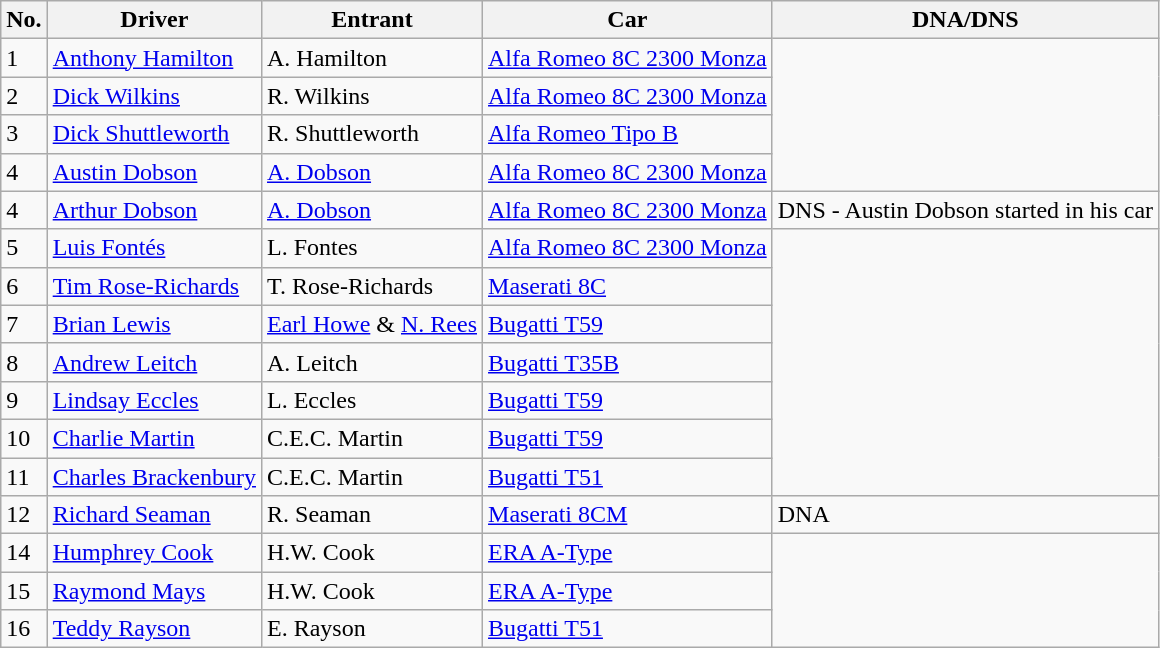<table class="wikitable sortable">
<tr>
<th>No.</th>
<th>Driver</th>
<th>Entrant</th>
<th>Car</th>
<th>DNA/DNS</th>
</tr>
<tr>
<td>1</td>
<td> <a href='#'>Anthony Hamilton</a></td>
<td>A. Hamilton</td>
<td><a href='#'>Alfa Romeo 8C 2300 Monza</a></td>
<td rowspan="4"></td>
</tr>
<tr>
<td>2</td>
<td> <a href='#'>Dick Wilkins</a></td>
<td>R. Wilkins</td>
<td><a href='#'>Alfa Romeo 8C 2300 Monza</a></td>
</tr>
<tr>
<td>3</td>
<td> <a href='#'>Dick Shuttleworth</a></td>
<td Richard Ormonde Shuttleworth>R. Shuttleworth</td>
<td><a href='#'>Alfa Romeo Tipo B</a></td>
</tr>
<tr>
<td>4</td>
<td> <a href='#'>Austin Dobson</a></td>
<td><a href='#'>A. Dobson</a></td>
<td><a href='#'>Alfa Romeo 8C 2300 Monza</a></td>
</tr>
<tr>
<td>4</td>
<td> <a href='#'>Arthur Dobson</a></td>
<td><a href='#'>A. Dobson</a></td>
<td><a href='#'>Alfa Romeo 8C 2300 Monza</a></td>
<td>DNS - Austin Dobson started in his car</td>
</tr>
<tr>
<td>5</td>
<td> <a href='#'>Luis Fontés</a></td>
<td>L. Fontes</td>
<td><a href='#'>Alfa Romeo 8C 2300 Monza</a></td>
<td rowspan="7"></td>
</tr>
<tr>
<td>6</td>
<td> <a href='#'>Tim Rose-Richards</a></td>
<td>T. Rose-Richards</td>
<td><a href='#'>Maserati 8C</a></td>
</tr>
<tr>
<td>7</td>
<td> <a href='#'>Brian Lewis</a></td>
<td><a href='#'>Earl Howe</a> & <a href='#'>N. Rees</a></td>
<td><a href='#'>Bugatti T59</a></td>
</tr>
<tr>
<td>8</td>
<td> <a href='#'>Andrew Leitch</a></td>
<td>A. Leitch</td>
<td><a href='#'>Bugatti T35B</a></td>
</tr>
<tr>
<td>9</td>
<td> <a href='#'>Lindsay Eccles</a></td>
<td>L. Eccles</td>
<td><a href='#'>Bugatti T59</a></td>
</tr>
<tr>
<td>10</td>
<td> <a href='#'>Charlie Martin</a></td>
<td>C.E.C. Martin</td>
<td><a href='#'>Bugatti T59</a></td>
</tr>
<tr>
<td>11</td>
<td> <a href='#'>Charles Brackenbury</a></td>
<td>C.E.C. Martin</td>
<td><a href='#'>Bugatti T51</a></td>
</tr>
<tr>
<td>12</td>
<td> <a href='#'>Richard Seaman</a></td>
<td>R. Seaman</td>
<td><a href='#'>Maserati 8CM</a></td>
<td>DNA</td>
</tr>
<tr>
<td>14</td>
<td> <a href='#'>Humphrey Cook</a></td>
<td>H.W. Cook</td>
<td><a href='#'>ERA A-Type</a></td>
<td rowspan="3"></td>
</tr>
<tr>
<td>15</td>
<td> <a href='#'>Raymond Mays</a></td>
<td>H.W. Cook</td>
<td><a href='#'>ERA A-Type</a></td>
</tr>
<tr>
<td>16</td>
<td> <a href='#'>Teddy Rayson</a></td>
<td>E. Rayson</td>
<td><a href='#'>Bugatti T51</a></td>
</tr>
</table>
